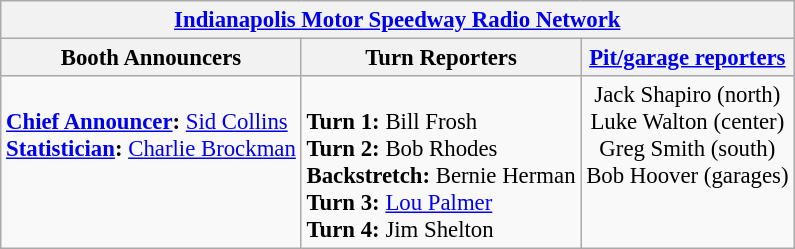<table class="wikitable" style="font-size: 95%;">
<tr>
<th colspan=3><a href='#'>Indianapolis Motor Speedway Radio Network</a></th>
</tr>
<tr>
<th>Booth Announcers</th>
<th>Turn Reporters</th>
<th><a href='#'>Pit/garage reporters</a></th>
</tr>
<tr>
<td valign="top"><br><strong><a href='#'>Chief Announcer</a>:</strong> <a href='#'>Sid Collins</a><br>
<strong><a href='#'>Statistician</a>:</strong> <a href='#'>Charlie Brockman</a><br></td>
<td valign="top"><br><strong>Turn 1:</strong> Bill Frosh<br>    
<strong>Turn 2:</strong> Bob Rhodes<br>
<strong>Backstretch:</strong> Bernie Herman<br>
<strong>Turn 3:</strong> <a href='#'>Lou Palmer</a> <br>
<strong>Turn 4:</strong> Jim Shelton<br></td>
<td align="center" valign="top">Jack Shapiro (north)<br>Luke Walton (center)<br>Greg Smith (south)<br>Bob Hoover (garages)</td>
</tr>
</table>
